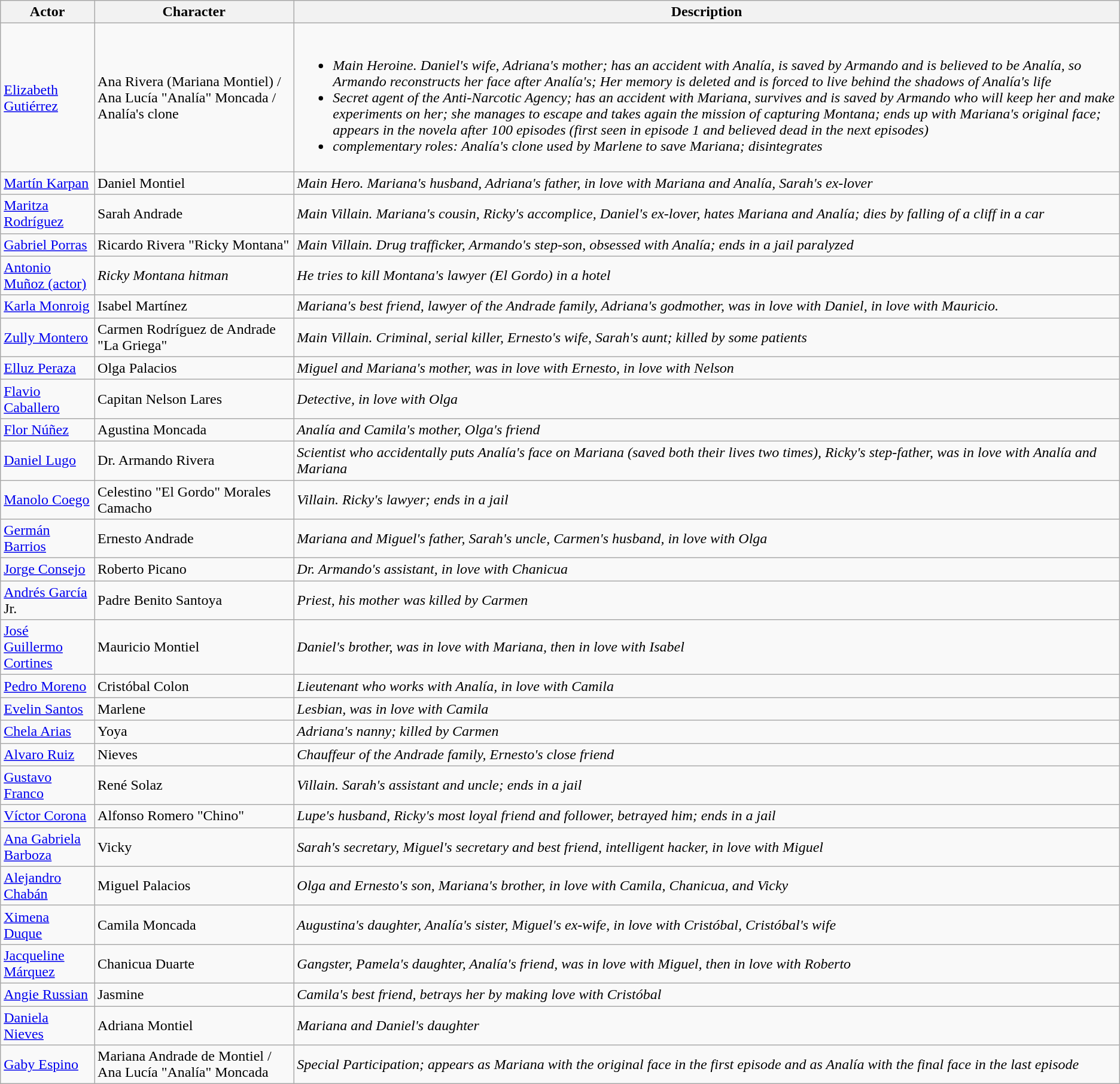<table class="wikitable">
<tr ">
<th>Actor</th>
<th>Character</th>
<th>Description</th>
</tr>
<tr>
<td><a href='#'>Elizabeth Gutiérrez</a></td>
<td>Ana Rivera (Mariana Montiel) / Ana Lucía "Analía" Moncada / Analía's clone</td>
<td><br><ul><li><em>Main Heroine. Daniel's wife, Adriana's mother; has an accident with Analía, is saved by Armando and is believed to be Analía, so Armando reconstructs her face after Analía's; Her memory is deleted and is forced to live behind the shadows of Analía's life</em></li><li><em>Secret agent of the Anti-Narcotic Agency; has an accident with Mariana, survives and is saved by Armando who will keep her and make experiments on her; she manages to escape and takes again the mission of capturing Montana; ends up with Mariana's original face; appears in the novela after 100 episodes (first seen in episode 1 and believed dead in the next episodes)</em></li><li><em>complementary roles: Analía's clone used by Marlene to save Mariana; disintegrates</em></li></ul></td>
</tr>
<tr>
<td><a href='#'>Martín Karpan</a></td>
<td>Daniel Montiel</td>
<td><em>Main Hero. Mariana's husband, Adriana's father, in love with Mariana and Analía, Sarah's ex-lover</em></td>
</tr>
<tr>
<td><a href='#'>Maritza Rodríguez</a></td>
<td>Sarah Andrade</td>
<td><em>Main Villain. Mariana's cousin, Ricky's accomplice, Daniel's ex-lover, hates Mariana and Analía; dies by falling of a cliff in a car</em></td>
</tr>
<tr>
<td><a href='#'>Gabriel Porras</a></td>
<td>Ricardo Rivera "Ricky Montana"</td>
<td><em>Main Villain. Drug trafficker, Armando's step-son, obsessed with Analía; ends in a jail paralyzed</em></td>
</tr>
<tr>
<td><a href='#'>Antonio Muñoz (actor)</a></td>
<td><em>Ricky Montana hitman</em></td>
<td><em>He tries to kill Montana's lawyer (El Gordo) in a hotel</em></td>
</tr>
<tr>
<td><a href='#'>Karla Monroig</a></td>
<td>Isabel Martínez</td>
<td><em>Mariana's best friend, lawyer of the Andrade family, Adriana's godmother, was in love with Daniel, in love with Mauricio.</em></td>
</tr>
<tr>
<td><a href='#'>Zully Montero</a></td>
<td>Carmen Rodríguez de Andrade "La Griega"</td>
<td><em>Main Villain. Criminal, serial killer, Ernesto's wife, Sarah's aunt; killed by some patients</em></td>
</tr>
<tr>
<td><a href='#'>Elluz Peraza</a></td>
<td>Olga Palacios</td>
<td><em>Miguel and Mariana's mother, was in love with Ernesto, in love with Nelson</em></td>
</tr>
<tr>
<td><a href='#'>Flavio Caballero</a></td>
<td>Capitan Nelson Lares</td>
<td><em>Detective, in love with Olga</em></td>
</tr>
<tr>
<td><a href='#'>Flor Núñez</a></td>
<td>Agustina Moncada</td>
<td><em>Analía and Camila's mother, Olga's friend</em></td>
</tr>
<tr>
<td><a href='#'>Daniel Lugo</a></td>
<td>Dr. Armando Rivera</td>
<td><em>Scientist who accidentally puts Analía's face on Mariana (saved both their lives two times), Ricky's step-father, was in love with Analía and Mariana</em></td>
</tr>
<tr>
<td><a href='#'>Manolo Coego</a></td>
<td>Celestino "El Gordo" Morales Camacho</td>
<td><em>Villain. Ricky's lawyer; ends in a jail</em></td>
</tr>
<tr>
<td><a href='#'>Germán Barrios</a></td>
<td>Ernesto Andrade</td>
<td><em>Mariana and Miguel's father, Sarah's uncle, Carmen's husband, in love with Olga</em></td>
</tr>
<tr>
<td><a href='#'>Jorge Consejo</a></td>
<td>Roberto Picano</td>
<td><em>Dr. Armando's assistant, in love with Chanicua</em></td>
</tr>
<tr>
<td><a href='#'>Andrés García</a> Jr.</td>
<td>Padre Benito Santoya</td>
<td><em>Priest, his mother was killed by Carmen</em></td>
</tr>
<tr>
<td><a href='#'>José Guillermo Cortines</a></td>
<td>Mauricio Montiel</td>
<td><em>Daniel's brother, was in love with Mariana, then in love with Isabel</em></td>
</tr>
<tr>
<td><a href='#'>Pedro Moreno</a></td>
<td>Cristóbal Colon</td>
<td><em>Lieutenant who works with Analía, in love with Camila</em></td>
</tr>
<tr>
<td><a href='#'>Evelin Santos</a></td>
<td>Marlene</td>
<td><em>Lesbian, was in love with Camila</em></td>
</tr>
<tr>
<td><a href='#'>Chela Arias</a></td>
<td>Yoya</td>
<td><em>Adriana's nanny; killed by Carmen</em></td>
</tr>
<tr>
<td><a href='#'>Alvaro Ruiz</a></td>
<td>Nieves</td>
<td><em>Chauffeur of the Andrade family, Ernesto's close friend</em></td>
</tr>
<tr>
<td><a href='#'>Gustavo Franco</a></td>
<td>René Solaz</td>
<td><em>Villain. Sarah's assistant and uncle; ends in a jail</em></td>
</tr>
<tr>
<td><a href='#'>Víctor Corona</a></td>
<td>Alfonso Romero "Chino"</td>
<td><em>Lupe's husband, Ricky's most loyal friend and follower, betrayed him; ends in a jail</em></td>
</tr>
<tr>
<td><a href='#'>Ana Gabriela Barboza</a></td>
<td>Vicky</td>
<td><em>Sarah's secretary, Miguel's secretary and best friend, intelligent hacker, in love with Miguel</em></td>
</tr>
<tr>
<td><a href='#'>Alejandro Chabán</a></td>
<td>Miguel Palacios</td>
<td><em>Olga and Ernesto's son, Mariana's brother, in love with Camila, Chanicua, and Vicky</em></td>
</tr>
<tr>
<td><a href='#'>Ximena Duque</a></td>
<td>Camila Moncada</td>
<td><em>Augustina's daughter, Analía's sister, Miguel's ex-wife, in love with Cristóbal, Cristóbal's wife</em></td>
</tr>
<tr>
<td><a href='#'>Jacqueline Márquez</a></td>
<td>Chanicua Duarte</td>
<td><em>Gangster, Pamela's daughter, Analía's friend, was in love with Miguel, then in love with Roberto</em></td>
</tr>
<tr>
<td><a href='#'>Angie Russian</a></td>
<td>Jasmine</td>
<td><em>Camila's best friend, betrays her by making love with Cristóbal</em></td>
</tr>
<tr>
<td><a href='#'>Daniela Nieves</a></td>
<td>Adriana Montiel</td>
<td><em>Mariana and Daniel's daughter</em></td>
</tr>
<tr>
<td><a href='#'>Gaby Espino</a></td>
<td>Mariana Andrade de Montiel / Ana Lucía "Analía" Moncada</td>
<td><em>Special Participation; appears as Mariana with the original face in the first episode and as Analía with the final face in the last episode</em></td>
</tr>
</table>
